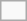<table class="infobox">
<tr>
<td></td>
<td></td>
</tr>
</table>
